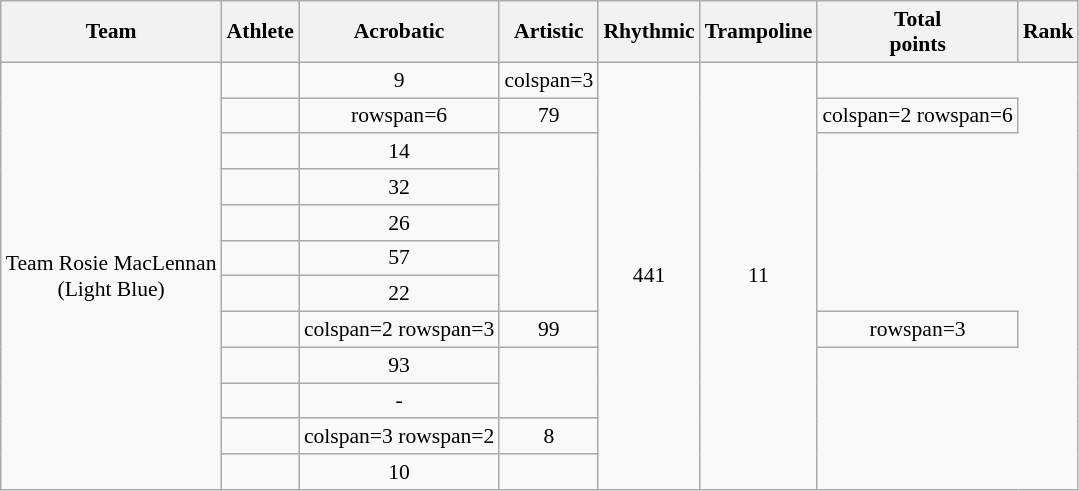<table class="wikitable" style="text-align:center;font-size:90%">
<tr>
<th>Team</th>
<th>Athlete</th>
<th>Acrobatic</th>
<th>Artistic</th>
<th>Rhythmic</th>
<th>Trampoline</th>
<th>Total<br>points</th>
<th>Rank</th>
</tr>
<tr>
<td rowspan=12>Team Rosie MacLennan<br>(Light Blue)</td>
<td align=left><br></td>
<td>9</td>
<td>colspan=3 </td>
<td rowspan=12>441</td>
<td rowspan=12>11</td>
</tr>
<tr align=center>
<td align=left></td>
<td>rowspan=6 </td>
<td>79</td>
<td>colspan=2 rowspan=6 </td>
</tr>
<tr align=center>
<td align=left></td>
<td>14</td>
</tr>
<tr align=center>
<td align=left></td>
<td>32</td>
</tr>
<tr align=center>
<td align=left></td>
<td>26</td>
</tr>
<tr align=center>
<td align=left></td>
<td>57</td>
</tr>
<tr align=center>
<td align=left></td>
<td>22</td>
</tr>
<tr align=center>
<td align=left></td>
<td>colspan=2 rowspan=3 </td>
<td>99</td>
<td>rowspan=3 </td>
</tr>
<tr align=center>
<td align=left></td>
<td>93</td>
</tr>
<tr align=center>
<td align=left></td>
<td>-</td>
</tr>
<tr align=center>
<td align=left></td>
<td>colspan=3 rowspan=2 </td>
<td>8</td>
</tr>
<tr align=center>
<td align=left></td>
<td>10</td>
</tr>
</table>
